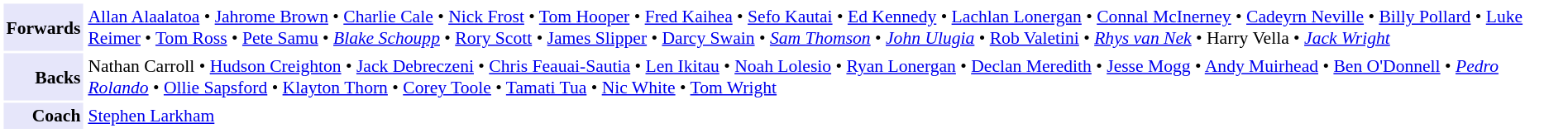<table cellpadding="2" style="border: 1px solid white; font-size:90%;">
<tr>
<td style="text-align:right;" bgcolor="lavender"><strong>Forwards</strong></td>
<td style="text-align:left;"><a href='#'>Allan Alaalatoa</a> • <a href='#'>Jahrome Brown</a> • <a href='#'>Charlie Cale</a> • <a href='#'>Nick Frost</a> • <a href='#'>Tom Hooper</a> • <a href='#'>Fred Kaihea</a> • <a href='#'>Sefo Kautai</a> • <a href='#'>Ed Kennedy</a> • <a href='#'>Lachlan Lonergan</a> • <a href='#'>Connal McInerney</a> • <a href='#'>Cadeyrn Neville</a> • <a href='#'>Billy Pollard</a> • <a href='#'>Luke Reimer</a> • <a href='#'>Tom Ross</a> • <a href='#'>Pete Samu</a> • <em><a href='#'>Blake Schoupp</a></em> • <a href='#'>Rory Scott</a> • <a href='#'>James Slipper</a> • <a href='#'>Darcy Swain</a> • <em><a href='#'>Sam Thomson</a></em> • <em><a href='#'>John Ulugia</a></em> • <a href='#'>Rob Valetini</a> • <em><a href='#'>Rhys van Nek</a></em> • Harry Vella • <em><a href='#'>Jack Wright</a></em></td>
</tr>
<tr>
<td style="text-align:right;" bgcolor="lavender"><strong>Backs</strong></td>
<td style="text-align:left;">Nathan Carroll • <a href='#'>Hudson Creighton</a> • <a href='#'>Jack Debreczeni</a> • <a href='#'>Chris Feauai-Sautia</a> • <a href='#'>Len Ikitau</a> • <a href='#'>Noah Lolesio</a> • <a href='#'>Ryan Lonergan</a> • <a href='#'>Declan Meredith</a> • <a href='#'>Jesse Mogg</a> • <a href='#'>Andy Muirhead</a> • <a href='#'>Ben O'Donnell</a> • <em><a href='#'>Pedro Rolando</a></em> • <a href='#'>Ollie Sapsford</a> • <a href='#'>Klayton Thorn</a> • <a href='#'>Corey Toole</a> • <a href='#'>Tamati Tua</a> • <a href='#'>Nic White</a> • <a href='#'>Tom Wright</a></td>
</tr>
<tr>
<td style="text-align:right;" bgcolor="lavender"><strong>Coach</strong></td>
<td style="text-align:left;"><a href='#'>Stephen Larkham</a></td>
</tr>
</table>
